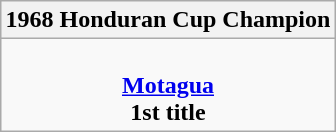<table class="wikitable" style="text-align:center; margin:0 auto;">
<tr>
<th>1968 Honduran Cup Champion</th>
</tr>
<tr>
<td style="text-align:center;"><br><strong><a href='#'>Motagua</a><br>1st title</strong></td>
</tr>
</table>
